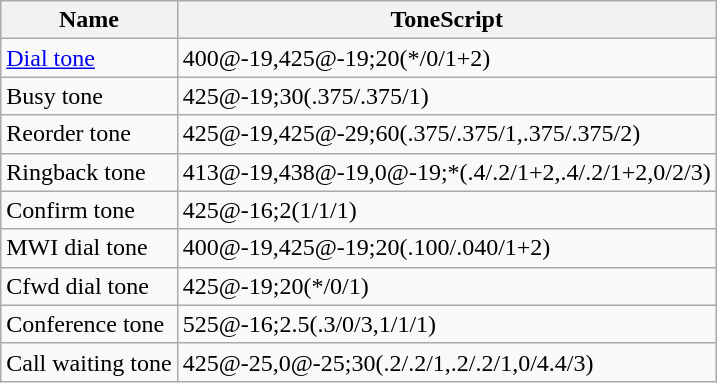<table class="wikitable">
<tr>
<th>Name</th>
<th>ToneScript</th>
</tr>
<tr>
<td><a href='#'>Dial tone</a></td>
<td>400@-19,425@-19;20(*/0/1+2)</td>
</tr>
<tr>
<td>Busy tone</td>
<td>425@-19;30(.375/.375/1)</td>
</tr>
<tr>
<td>Reorder tone</td>
<td>425@-19,425@-29;60(.375/.375/1,.375/.375/2)</td>
</tr>
<tr>
<td>Ringback tone</td>
<td>413@-19,438@-19,0@-19;*(.4/.2/1+2,.4/.2/1+2,0/2/3)</td>
</tr>
<tr>
<td>Confirm tone</td>
<td>425@-16;2(1/1/1)</td>
</tr>
<tr>
<td>MWI dial tone</td>
<td>400@-19,425@-19;20(.100/.040/1+2)</td>
</tr>
<tr>
<td>Cfwd dial tone</td>
<td>425@-19;20(*/0/1)</td>
</tr>
<tr>
<td>Conference tone</td>
<td>525@-16;2.5(.3/0/3,1/1/1)</td>
</tr>
<tr>
<td>Call waiting tone</td>
<td>425@-25,0@-25;30(.2/.2/1,.2/.2/1,0/4.4/3)</td>
</tr>
</table>
